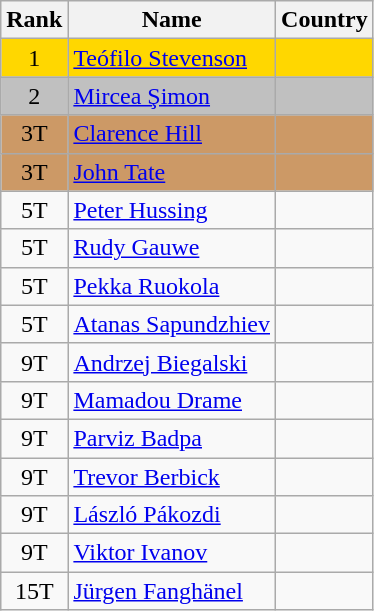<table class="wikitable sortable" style="text-align:center">
<tr>
<th>Rank</th>
<th>Name</th>
<th>Country</th>
</tr>
<tr bgcolor=gold>
<td>1</td>
<td align="left"><a href='#'>Teófilo Stevenson</a></td>
<td align="left"></td>
</tr>
<tr bgcolor=silver>
<td>2</td>
<td align="left"><a href='#'>Mircea Şimon</a></td>
<td align="left"></td>
</tr>
<tr bgcolor=#CC9966>
<td>3T</td>
<td align="left"><a href='#'>Clarence Hill</a></td>
<td align="left"></td>
</tr>
<tr bgcolor=#CC9966>
<td>3T</td>
<td align="left"><a href='#'>John Tate</a></td>
<td align="left"></td>
</tr>
<tr>
<td>5T</td>
<td align="left"><a href='#'>Peter Hussing</a></td>
<td align="left"></td>
</tr>
<tr>
<td>5T</td>
<td align="left"><a href='#'>Rudy Gauwe</a></td>
<td align="left"></td>
</tr>
<tr>
<td>5T</td>
<td align="left"><a href='#'>Pekka Ruokola</a></td>
<td align="left"></td>
</tr>
<tr>
<td>5T</td>
<td align="left"><a href='#'>Atanas Sapundzhiev</a></td>
<td align="left"></td>
</tr>
<tr>
<td>9T</td>
<td align="left"><a href='#'>Andrzej Biegalski</a></td>
<td align="left"></td>
</tr>
<tr>
<td>9T</td>
<td align="left"><a href='#'>Mamadou Drame</a></td>
<td align="left"></td>
</tr>
<tr>
<td>9T</td>
<td align="left"><a href='#'>Parviz Badpa</a></td>
<td align="left"></td>
</tr>
<tr>
<td>9T</td>
<td align="left"><a href='#'>Trevor Berbick</a></td>
<td align="left"></td>
</tr>
<tr>
<td>9T</td>
<td align="left"><a href='#'>László Pákozdi</a></td>
<td align="left"></td>
</tr>
<tr>
<td>9T</td>
<td align="left"><a href='#'>Viktor Ivanov</a></td>
<td align="left"></td>
</tr>
<tr>
<td>15T</td>
<td align="left"><a href='#'>Jürgen Fanghänel</a></td>
<td align="left"></td>
</tr>
</table>
